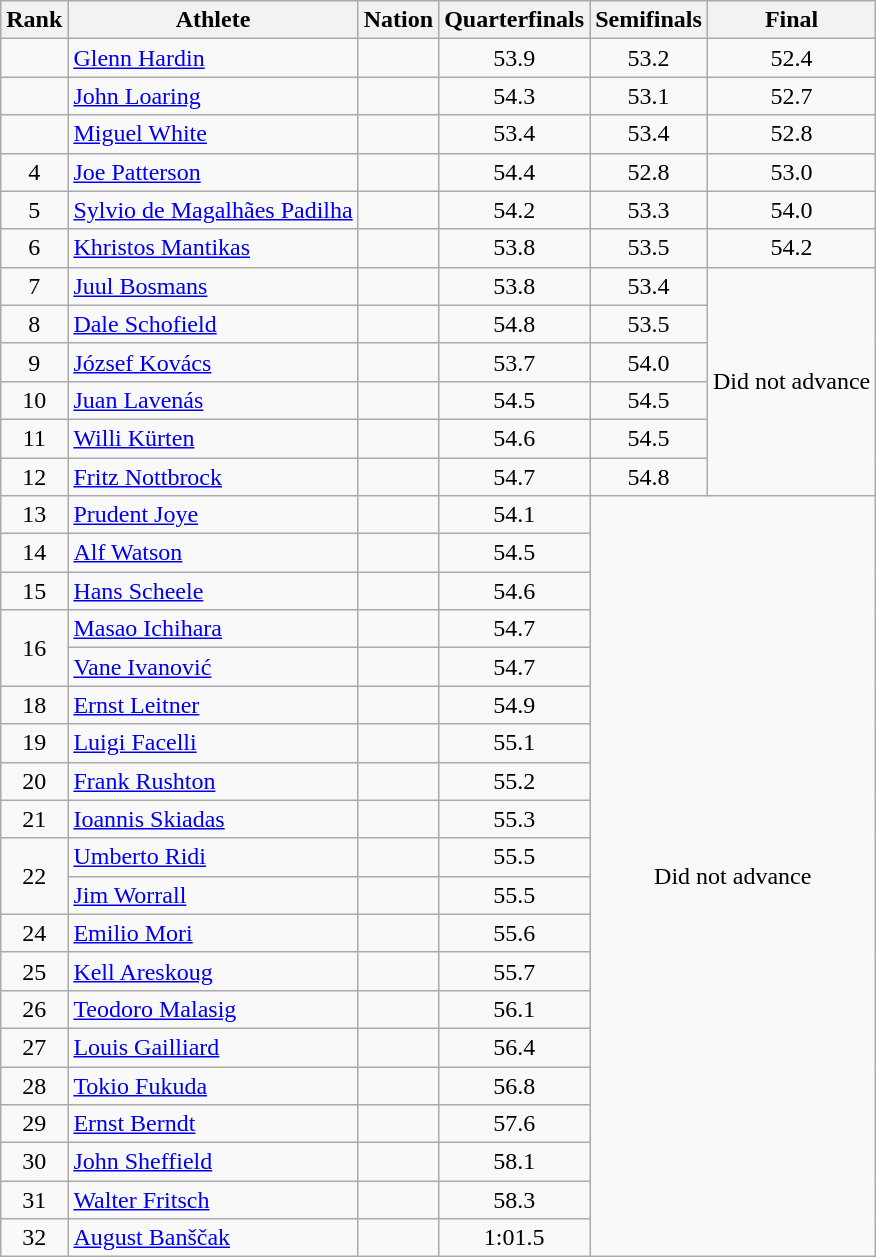<table class="wikitable sortable" style="text-align:center">
<tr>
<th>Rank</th>
<th>Athlete</th>
<th>Nation</th>
<th>Quarterfinals</th>
<th>Semifinals</th>
<th>Final</th>
</tr>
<tr>
<td></td>
<td align=left><a href='#'>Glenn Hardin</a></td>
<td align=left></td>
<td>53.9</td>
<td>53.2</td>
<td>52.4</td>
</tr>
<tr>
<td></td>
<td align=left><a href='#'>John Loaring</a></td>
<td align=left></td>
<td>54.3</td>
<td>53.1</td>
<td>52.7</td>
</tr>
<tr>
<td></td>
<td align=left><a href='#'>Miguel White</a></td>
<td align=left></td>
<td>53.4</td>
<td>53.4</td>
<td>52.8</td>
</tr>
<tr>
<td>4</td>
<td align=left><a href='#'>Joe Patterson</a></td>
<td align=left></td>
<td>54.4</td>
<td>52.8</td>
<td>53.0</td>
</tr>
<tr>
<td>5</td>
<td align=left><a href='#'>Sylvio de Magalhães Padilha</a></td>
<td align=left></td>
<td>54.2</td>
<td>53.3</td>
<td>54.0</td>
</tr>
<tr>
<td>6</td>
<td align=left><a href='#'>Khristos Mantikas</a></td>
<td align=left></td>
<td>53.8</td>
<td>53.5</td>
<td>54.2</td>
</tr>
<tr>
<td>7</td>
<td align=left><a href='#'>Juul Bosmans</a></td>
<td align=left></td>
<td>53.8</td>
<td>53.4</td>
<td rowspan=6 data-sort-value=99.9>Did not advance</td>
</tr>
<tr>
<td>8</td>
<td align=left><a href='#'>Dale Schofield</a></td>
<td align=left></td>
<td>54.8</td>
<td>53.5</td>
</tr>
<tr>
<td>9</td>
<td align=left><a href='#'>József Kovács</a></td>
<td align=left></td>
<td>53.7</td>
<td>54.0</td>
</tr>
<tr>
<td>10</td>
<td align=left><a href='#'>Juan Lavenás</a></td>
<td align=left></td>
<td>54.5</td>
<td>54.5</td>
</tr>
<tr>
<td>11</td>
<td align=left><a href='#'>Willi Kürten</a></td>
<td align=left></td>
<td>54.6</td>
<td>54.5</td>
</tr>
<tr>
<td>12</td>
<td align=left><a href='#'>Fritz Nottbrock</a></td>
<td align=left></td>
<td>54.7</td>
<td>54.8</td>
</tr>
<tr>
<td>13</td>
<td align=left><a href='#'>Prudent Joye</a></td>
<td align=left></td>
<td>54.1</td>
<td rowspan=20 colspan=2 data-sort-value=99.9>Did not advance</td>
</tr>
<tr>
<td>14</td>
<td align=left><a href='#'>Alf Watson</a></td>
<td align=left></td>
<td>54.5</td>
</tr>
<tr>
<td>15</td>
<td align=left><a href='#'>Hans Scheele</a></td>
<td align=left></td>
<td>54.6</td>
</tr>
<tr>
<td rowspan=2>16</td>
<td align=left><a href='#'>Masao Ichihara</a></td>
<td align=left></td>
<td>54.7</td>
</tr>
<tr>
<td align=left><a href='#'>Vane Ivanović</a></td>
<td align=left></td>
<td>54.7</td>
</tr>
<tr>
<td>18</td>
<td align=left><a href='#'>Ernst Leitner</a></td>
<td align=left></td>
<td>54.9</td>
</tr>
<tr>
<td>19</td>
<td align=left><a href='#'>Luigi Facelli</a></td>
<td align=left></td>
<td>55.1</td>
</tr>
<tr>
<td>20</td>
<td align=left><a href='#'>Frank Rushton</a></td>
<td align=left></td>
<td>55.2</td>
</tr>
<tr>
<td>21</td>
<td align=left><a href='#'>Ioannis Skiadas</a></td>
<td align=left></td>
<td>55.3</td>
</tr>
<tr>
<td rowspan=2>22</td>
<td align=left><a href='#'>Umberto Ridi</a></td>
<td align=left></td>
<td>55.5</td>
</tr>
<tr>
<td align=left><a href='#'>Jim Worrall</a></td>
<td align=left></td>
<td>55.5</td>
</tr>
<tr>
<td>24</td>
<td align=left><a href='#'>Emilio Mori</a></td>
<td align=left></td>
<td>55.6</td>
</tr>
<tr>
<td>25</td>
<td align=left><a href='#'>Kell Areskoug</a></td>
<td align=left></td>
<td>55.7</td>
</tr>
<tr>
<td>26</td>
<td align=left><a href='#'>Teodoro Malasig</a></td>
<td align=left></td>
<td>56.1</td>
</tr>
<tr>
<td>27</td>
<td align=left><a href='#'>Louis Gailliard</a></td>
<td align=left></td>
<td>56.4</td>
</tr>
<tr>
<td>28</td>
<td align=left><a href='#'>Tokio Fukuda</a></td>
<td align=left></td>
<td>56.8</td>
</tr>
<tr>
<td>29</td>
<td align=left><a href='#'>Ernst Berndt</a></td>
<td align=left></td>
<td>57.6</td>
</tr>
<tr>
<td>30</td>
<td align=left><a href='#'>John Sheffield</a></td>
<td align=left></td>
<td>58.1</td>
</tr>
<tr>
<td>31</td>
<td align=left><a href='#'>Walter Fritsch</a></td>
<td align=left></td>
<td>58.3</td>
</tr>
<tr>
<td>32</td>
<td align=left><a href='#'>August Banščak</a></td>
<td align=left></td>
<td data-sort-value=61.5>1:01.5</td>
</tr>
</table>
